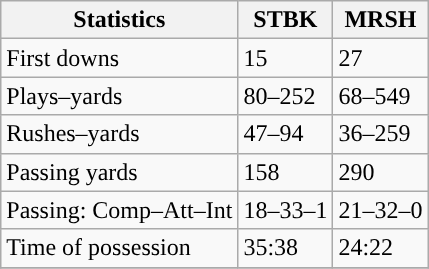<table class="wikitable" style="float: left;">
<tr>
<th>Statistics</th>
<th>STBK</th>
<th>MRSH</th>
</tr>
<tr>
<td>First downs</td>
<td>15</td>
<td>27</td>
</tr>
<tr>
<td>Plays–yards</td>
<td>80–252</td>
<td>68–549</td>
</tr>
<tr>
<td>Rushes–yards</td>
<td>47–94</td>
<td>36–259</td>
</tr>
<tr>
<td>Passing yards</td>
<td>158</td>
<td>290</td>
</tr>
<tr>
<td>Passing: Comp–Att–Int</td>
<td>18–33–1</td>
<td>21–32–0</td>
</tr>
<tr>
<td>Time of possession</td>
<td>35:38</td>
<td>24:22</td>
</tr>
<tr>
</tr>
</table>
